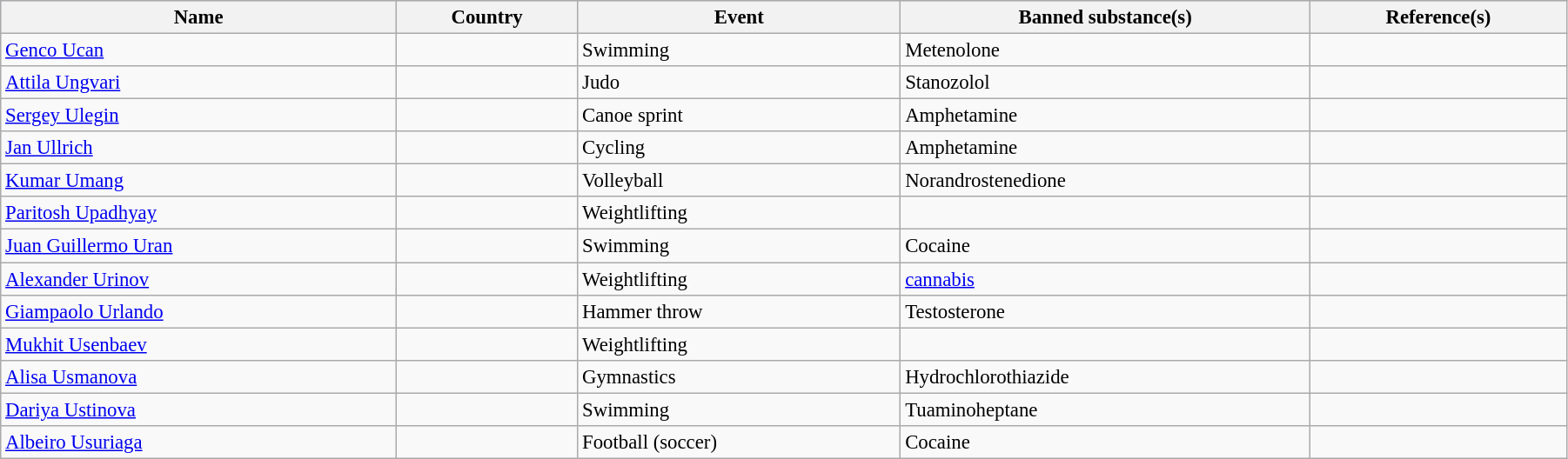<table class="wikitable sortable" style="font-size:95%; width:95%;">
<tr style="background:#ccf; class=;"sortable">
<th>Name</th>
<th>Country</th>
<th>Event</th>
<th>Banned substance(s)</th>
<th>Reference(s)</th>
</tr>
<tr>
<td><a href='#'>Genco Ucan</a></td>
<td></td>
<td>Swimming</td>
<td>Metenolone</td>
<td></td>
</tr>
<tr>
<td><a href='#'>Attila Ungvari</a></td>
<td></td>
<td>Judo</td>
<td>Stanozolol</td>
<td></td>
</tr>
<tr>
<td><a href='#'>Sergey Ulegin</a></td>
<td></td>
<td>Canoe sprint</td>
<td>Amphetamine</td>
<td></td>
</tr>
<tr>
<td><a href='#'>Jan Ullrich</a></td>
<td></td>
<td>Cycling</td>
<td>Amphetamine</td>
<td></td>
</tr>
<tr>
<td><a href='#'>Kumar Umang</a></td>
<td></td>
<td>Volleyball</td>
<td>Norandrostenedione</td>
<td></td>
</tr>
<tr>
<td><a href='#'>Paritosh Upadhyay</a></td>
<td></td>
<td>Weightlifting</td>
<td></td>
<td></td>
</tr>
<tr>
<td><a href='#'>Juan Guillermo Uran</a></td>
<td></td>
<td>Swimming</td>
<td>Cocaine</td>
<td></td>
</tr>
<tr>
<td><a href='#'>Alexander Urinov</a></td>
<td></td>
<td>Weightlifting</td>
<td><a href='#'>cannabis</a></td>
<td></td>
</tr>
<tr>
<td><a href='#'>Giampaolo Urlando</a></td>
<td></td>
<td>Hammer throw</td>
<td>Testosterone</td>
<td></td>
</tr>
<tr>
<td><a href='#'>Mukhit Usenbaev</a></td>
<td></td>
<td>Weightlifting</td>
<td></td>
<td></td>
</tr>
<tr>
<td><a href='#'>Alisa Usmanova</a></td>
<td></td>
<td>Gymnastics</td>
<td>Hydrochlorothiazide</td>
<td></td>
</tr>
<tr>
<td><a href='#'>Dariya Ustinova</a></td>
<td></td>
<td>Swimming</td>
<td>Tuaminoheptane</td>
<td></td>
</tr>
<tr>
<td><a href='#'>Albeiro Usuriaga</a></td>
<td></td>
<td>Football (soccer)</td>
<td>Cocaine</td>
<td></td>
</tr>
</table>
